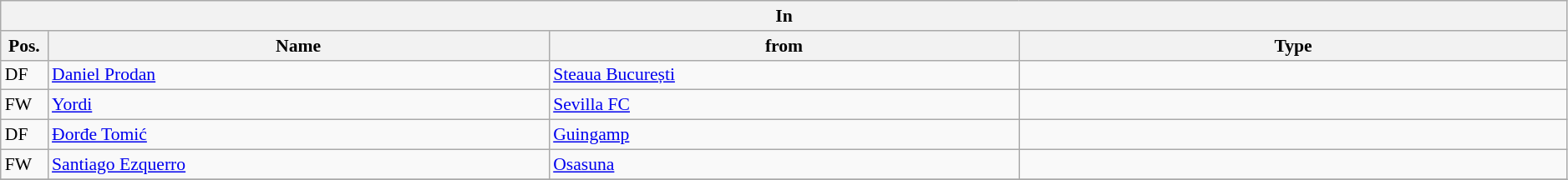<table class="wikitable" style="font-size:90%;width:99%;">
<tr>
<th colspan="4">In</th>
</tr>
<tr>
<th width=3%>Pos.</th>
<th width=32%>Name</th>
<th width=30%>from</th>
<th width=35%>Type</th>
</tr>
<tr>
<td>DF</td>
<td><a href='#'>Daniel Prodan</a></td>
<td><a href='#'>Steaua București</a></td>
<td></td>
</tr>
<tr>
<td>FW</td>
<td><a href='#'>Yordi</a></td>
<td><a href='#'>Sevilla FC</a></td>
<td></td>
</tr>
<tr>
<td>DF</td>
<td><a href='#'>Đorđe Tomić</a></td>
<td><a href='#'>Guingamp</a></td>
<td></td>
</tr>
<tr>
<td>FW</td>
<td><a href='#'>Santiago Ezquerro</a></td>
<td><a href='#'>Osasuna</a></td>
<td></td>
</tr>
<tr>
</tr>
</table>
